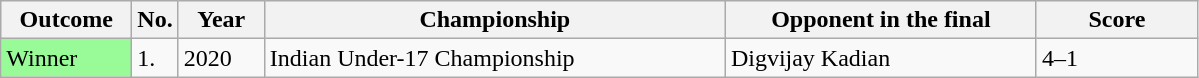<table class="sortable wikitable">
<tr>
<th width="80">Outcome</th>
<th width="20">No.</th>
<th width="50">Year</th>
<th width="300">Championship</th>
<th width="200">Opponent in the final</th>
<th width="100">Score</th>
</tr>
<tr>
<td style="background:#98fb98;">Winner</td>
<td>1.</td>
<td>2020</td>
<td>Indian Under-17 Championship</td>
<td> Digvijay Kadian</td>
<td>4–1</td>
</tr>
</table>
